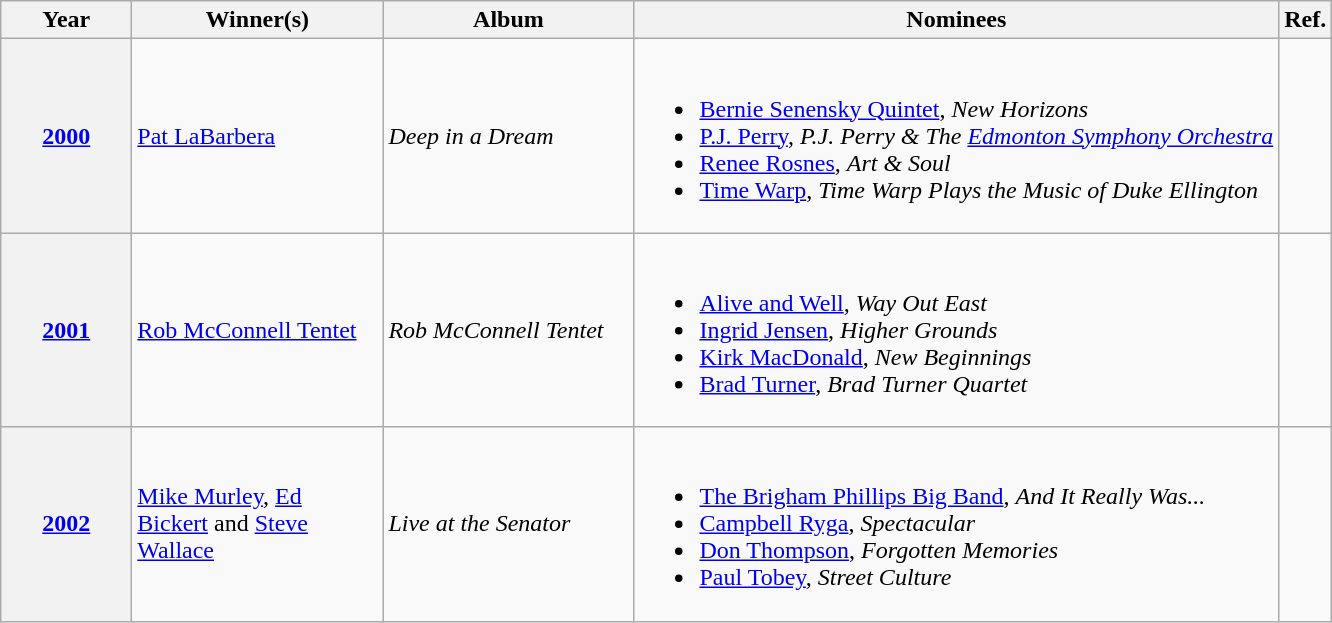<table class="wikitable sortable">
<tr>
<th scope="col" style="width:5em;">Year</th>
<th scope="col" style="width:10em;">Winner(s)</th>
<th scope="col" style="width:10em;">Album</th>
<th scope="col" class="unsortable">Nominees</th>
<th scope="col" class="unsortable">Ref.</th>
</tr>
<tr>
<th scope="row"><a href='#'>2000</a></th>
<td><a href='#'>Pat LaBarbera</a></td>
<td><em>Deep in a Dream</em></td>
<td><br><ul><li><a href='#'>Bernie Senensky Quintet</a>, <em>New Horizons</em></li><li><a href='#'>P.J. Perry</a>, <em>P.J. Perry & The <a href='#'>Edmonton Symphony Orchestra</a></em></li><li><a href='#'>Renee Rosnes</a>, <em>Art & Soul</em></li><li><a href='#'>Time Warp</a>, <em>Time Warp Plays the Music of Duke Ellington</em></li></ul></td>
<td align="center"></td>
</tr>
<tr>
<th scope="row"><a href='#'>2001</a></th>
<td><a href='#'>Rob McConnell Tentet</a></td>
<td><em>Rob McConnell Tentet</em></td>
<td><br><ul><li><a href='#'>Alive and Well</a>, <em>Way Out East</em></li><li><a href='#'>Ingrid Jensen</a>, <em>Higher Grounds</em></li><li><a href='#'>Kirk MacDonald</a>, <em>New Beginnings</em></li><li><a href='#'>Brad Turner</a>, <em>Brad Turner Quartet</em></li></ul></td>
<td align="center"></td>
</tr>
<tr>
<th scope="row"><a href='#'>2002</a></th>
<td><a href='#'>Mike Murley</a>, <a href='#'>Ed Bickert</a> and <a href='#'>Steve Wallace</a></td>
<td><em>Live at the Senator</em></td>
<td><br><ul><li><a href='#'>The Brigham Phillips Big Band</a>, <em>And It Really Was...</em></li><li><a href='#'>Campbell Ryga</a>, <em>Spectacular</em></li><li><a href='#'>Don Thompson</a>, <em>Forgotten Memories</em></li><li><a href='#'>Paul Tobey</a>, <em>Street Culture</em></li></ul></td>
<td align="center"></td>
</tr>
</table>
